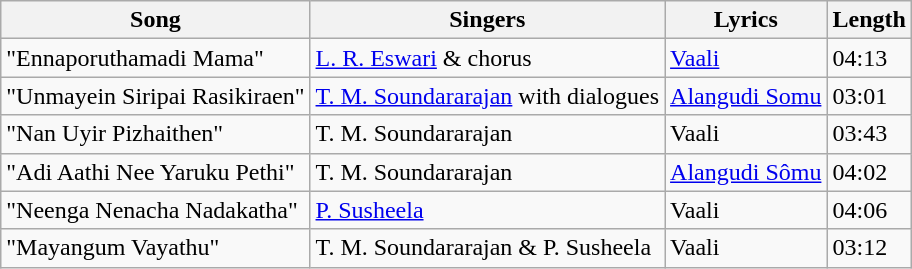<table class="wikitable">
<tr>
<th>Song</th>
<th>Singers</th>
<th>Lyrics</th>
<th>Length</th>
</tr>
<tr>
<td>"Ennaporuthamadi Mama"</td>
<td><a href='#'>L. R. Eswari</a> & chorus</td>
<td><a href='#'>Vaali</a></td>
<td>04:13</td>
</tr>
<tr>
<td>"Unmayein Siripai Rasikiraen"</td>
<td><a href='#'>T. M. Soundararajan</a> with dialogues</td>
<td><a href='#'>Alangudi Somu</a></td>
<td>03:01</td>
</tr>
<tr>
<td>"Nan Uyir Pizhaithen"</td>
<td>T. M. Soundararajan</td>
<td>Vaali</td>
<td>03:43</td>
</tr>
<tr>
<td>"Adi Aathi Nee Yaruku Pethi"</td>
<td>T. M. Soundararajan</td>
<td><a href='#'>Alangudi Sômu</a></td>
<td>04:02</td>
</tr>
<tr>
<td>"Neenga Nenacha Nadakatha"</td>
<td><a href='#'>P. Susheela</a></td>
<td>Vaali</td>
<td>04:06</td>
</tr>
<tr>
<td>"Mayangum Vayathu"</td>
<td>T. M. Soundararajan & P. Susheela</td>
<td>Vaali</td>
<td>03:12</td>
</tr>
</table>
